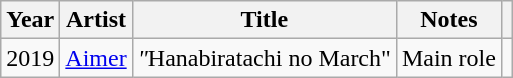<table class="wikitable sortable">
<tr>
<th>Year</th>
<th>Artist</th>
<th>Title</th>
<th>Notes</th>
<th class="unsortable"></th>
</tr>
<tr>
<td>2019</td>
<td><a href='#'>Aimer</a></td>
<td><em>"</em>Hanabiratachi no March"</td>
<td>Main role</td>
<td></td>
</tr>
</table>
